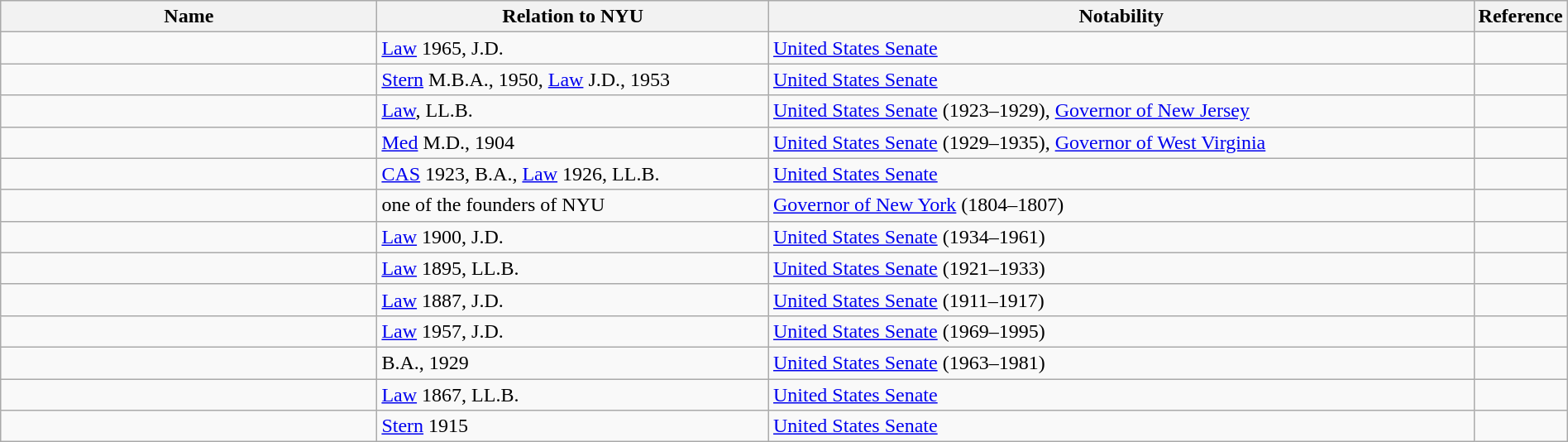<table class="wikitable sortable" style="width:100%">
<tr>
<th style="width:*;">Name</th>
<th style="width:25%;">Relation to NYU</th>
<th style="width:45%;">Notability</th>
<th style="width:5%;" class="unsortable">Reference</th>
</tr>
<tr>
<td></td>
<td><a href='#'>Law</a> 1965, J.D.</td>
<td><a href='#'>United States Senate</a></td>
<td style="text-align:center;"></td>
</tr>
<tr>
<td></td>
<td><a href='#'>Stern</a> M.B.A., 1950, <a href='#'>Law</a> J.D., 1953</td>
<td><a href='#'>United States Senate</a></td>
<td style="text-align:center;"></td>
</tr>
<tr>
<td></td>
<td><a href='#'>Law</a>, LL.B.</td>
<td><a href='#'>United States Senate</a> (1923–1929), <a href='#'>Governor of New Jersey</a></td>
<td style="text-align:center;"></td>
</tr>
<tr>
<td></td>
<td><a href='#'>Med</a> M.D., 1904</td>
<td><a href='#'>United States Senate</a> (1929–1935), <a href='#'>Governor of West Virginia</a></td>
<td style="text-align:center;"></td>
</tr>
<tr>
<td></td>
<td><a href='#'>CAS</a> 1923, B.A., <a href='#'>Law</a> 1926, LL.B.</td>
<td><a href='#'>United States Senate</a></td>
<td style="text-align:center;"></td>
</tr>
<tr>
<td></td>
<td>one of the founders of NYU</td>
<td><a href='#'>Governor of New York</a> (1804–1807)</td>
<td style="text-align:center;"></td>
</tr>
<tr>
<td></td>
<td><a href='#'>Law</a> 1900, J.D.</td>
<td><a href='#'>United States Senate</a> (1934–1961)</td>
<td style="text-align:center;"></td>
</tr>
<tr>
<td></td>
<td><a href='#'>Law</a> 1895, LL.B.</td>
<td><a href='#'>United States Senate</a> (1921–1933)</td>
<td style="text-align:center;"></td>
</tr>
<tr>
<td></td>
<td><a href='#'>Law</a> 1887, J.D.</td>
<td><a href='#'>United States Senate</a> (1911–1917)</td>
<td style="text-align:center;"></td>
</tr>
<tr>
<td></td>
<td><a href='#'>Law</a> 1957, J.D.</td>
<td><a href='#'>United States Senate</a> (1969–1995)</td>
<td style="text-align:center;"></td>
</tr>
<tr>
<td></td>
<td>B.A., 1929</td>
<td><a href='#'>United States Senate</a> (1963–1981)</td>
<td style="text-align:center;"></td>
</tr>
<tr>
<td></td>
<td><a href='#'>Law</a> 1867, LL.B.</td>
<td><a href='#'>United States Senate</a></td>
<td style="text-align:center;"></td>
</tr>
<tr>
<td></td>
<td><a href='#'>Stern</a> 1915</td>
<td><a href='#'>United States Senate</a></td>
<td style="text-align:center;"></td>
</tr>
</table>
